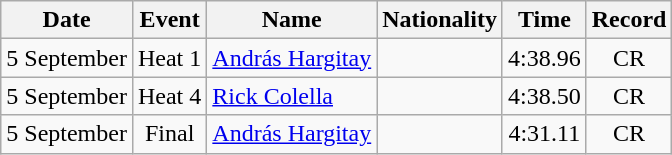<table class=wikitable style=text-align:center>
<tr>
<th>Date</th>
<th>Event</th>
<th>Name</th>
<th>Nationality</th>
<th>Time</th>
<th>Record</th>
</tr>
<tr>
<td>5 September</td>
<td>Heat 1</td>
<td align=left><a href='#'>András Hargitay</a></td>
<td align=left></td>
<td>4:38.96</td>
<td>CR</td>
</tr>
<tr>
<td>5 September</td>
<td>Heat 4</td>
<td align=left><a href='#'>Rick Colella</a></td>
<td align=left></td>
<td>4:38.50</td>
<td>CR</td>
</tr>
<tr>
<td>5 September</td>
<td>Final</td>
<td align=left><a href='#'>András Hargitay</a></td>
<td align=left></td>
<td>4:31.11</td>
<td>CR</td>
</tr>
</table>
